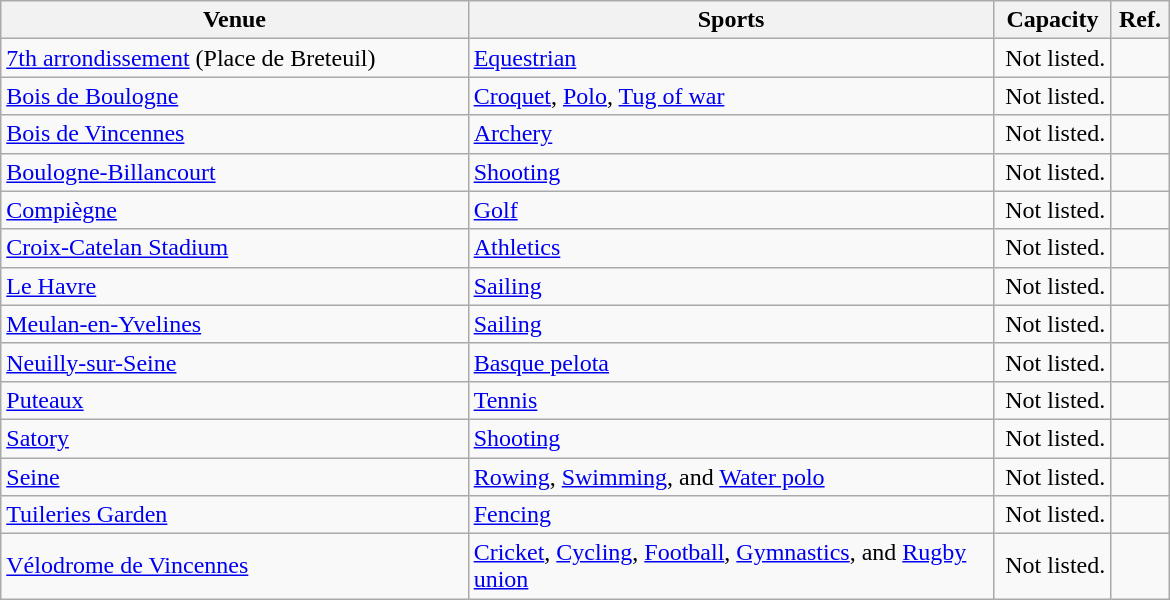<table class="wikitable sortable" width=780px>
<tr>
<th width=40%>Venue</th>
<th class="unsortable" width=45%>Sports</th>
<th width=10%>Capacity</th>
<th class="unsortable">Ref.</th>
</tr>
<tr>
<td><a href='#'>7th arrondissement</a> (Place de Breteuil)</td>
<td><a href='#'>Equestrian</a></td>
<td align=right>Not listed.</td>
<td align=center></td>
</tr>
<tr>
<td><a href='#'>Bois de Boulogne</a></td>
<td><a href='#'>Croquet</a>, <a href='#'>Polo</a>, <a href='#'>Tug of war</a></td>
<td align=right>Not listed.</td>
<td align=center></td>
</tr>
<tr>
<td><a href='#'>Bois de Vincennes</a></td>
<td><a href='#'>Archery</a></td>
<td align=right>Not listed.</td>
<td align=center></td>
</tr>
<tr>
<td><a href='#'>Boulogne-Billancourt</a></td>
<td><a href='#'>Shooting</a></td>
<td align=right>Not listed.</td>
<td align=center></td>
</tr>
<tr>
<td><a href='#'>Compiègne</a></td>
<td><a href='#'>Golf</a></td>
<td align=right>Not listed.</td>
<td align=center></td>
</tr>
<tr>
<td><a href='#'>Croix-Catelan Stadium</a></td>
<td><a href='#'>Athletics</a></td>
<td align=right>Not listed.</td>
<td align=center></td>
</tr>
<tr>
<td><a href='#'>Le Havre</a></td>
<td><a href='#'>Sailing</a></td>
<td align=right>Not listed.</td>
<td align=center></td>
</tr>
<tr>
<td><a href='#'>Meulan-en-Yvelines</a></td>
<td><a href='#'>Sailing</a></td>
<td align=right>Not listed.</td>
<td align=center></td>
</tr>
<tr>
<td><a href='#'>Neuilly-sur-Seine</a></td>
<td><a href='#'>Basque pelota</a></td>
<td align=right>Not listed.</td>
<td align=center></td>
</tr>
<tr>
<td><a href='#'>Puteaux</a></td>
<td><a href='#'>Tennis</a></td>
<td align=right>Not listed.</td>
<td align=center></td>
</tr>
<tr>
<td><a href='#'>Satory</a></td>
<td><a href='#'>Shooting</a></td>
<td align=right>Not listed.</td>
<td align=center></td>
</tr>
<tr>
<td><a href='#'>Seine</a></td>
<td><a href='#'>Rowing</a>, <a href='#'>Swimming</a>, and <a href='#'>Water polo</a></td>
<td align=right>Not listed.</td>
<td align=center></td>
</tr>
<tr>
<td><a href='#'>Tuileries Garden</a></td>
<td><a href='#'>Fencing</a></td>
<td align=right>Not listed.</td>
<td align=center></td>
</tr>
<tr>
<td><a href='#'>Vélodrome de Vincennes</a></td>
<td><a href='#'>Cricket</a>, <a href='#'>Cycling</a>, <a href='#'>Football</a>, <a href='#'>Gymnastics</a>, and <a href='#'>Rugby union</a></td>
<td align=right>Not listed.</td>
<td align=center></td>
</tr>
</table>
